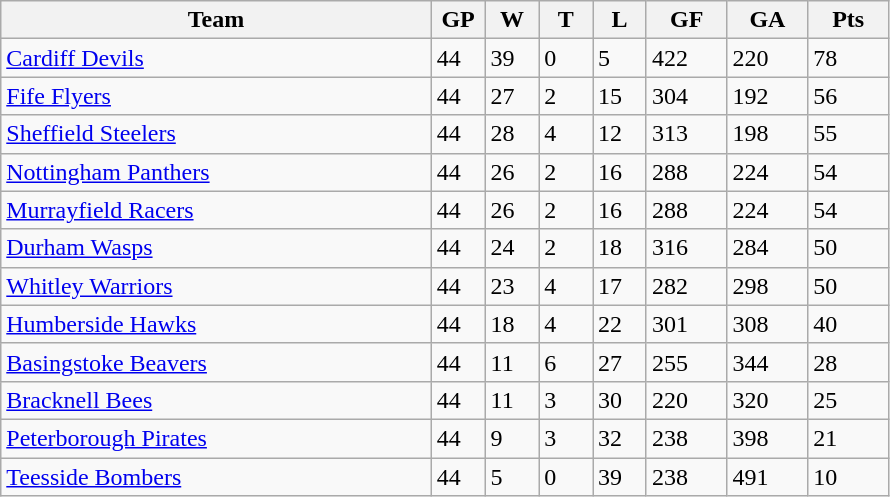<table class="wikitable">
<tr>
<th width="40%">Team</th>
<th width="5%">GP</th>
<th width="5%">W</th>
<th width="5%">T</th>
<th width="5%">L</th>
<th width="7.5%">GF</th>
<th width="7.5%">GA</th>
<th width="7.5%">Pts</th>
</tr>
<tr>
<td><a href='#'>Cardiff Devils</a></td>
<td>44</td>
<td>39</td>
<td>0</td>
<td>5</td>
<td>422</td>
<td>220</td>
<td>78</td>
</tr>
<tr>
<td><a href='#'>Fife Flyers</a></td>
<td>44</td>
<td>27</td>
<td>2</td>
<td>15</td>
<td>304</td>
<td>192</td>
<td>56</td>
</tr>
<tr>
<td><a href='#'>Sheffield Steelers</a></td>
<td>44</td>
<td>28</td>
<td>4</td>
<td>12</td>
<td>313</td>
<td>198</td>
<td>55</td>
</tr>
<tr>
<td><a href='#'>Nottingham Panthers</a></td>
<td>44</td>
<td>26</td>
<td>2</td>
<td>16</td>
<td>288</td>
<td>224</td>
<td>54</td>
</tr>
<tr>
<td><a href='#'>Murrayfield Racers</a></td>
<td>44</td>
<td>26</td>
<td>2</td>
<td>16</td>
<td>288</td>
<td>224</td>
<td>54</td>
</tr>
<tr>
<td><a href='#'>Durham Wasps</a></td>
<td>44</td>
<td>24</td>
<td>2</td>
<td>18</td>
<td>316</td>
<td>284</td>
<td>50</td>
</tr>
<tr>
<td><a href='#'>Whitley Warriors</a></td>
<td>44</td>
<td>23</td>
<td>4</td>
<td>17</td>
<td>282</td>
<td>298</td>
<td>50</td>
</tr>
<tr>
<td><a href='#'>Humberside Hawks</a></td>
<td>44</td>
<td>18</td>
<td>4</td>
<td>22</td>
<td>301</td>
<td>308</td>
<td>40</td>
</tr>
<tr>
<td><a href='#'>Basingstoke Beavers</a></td>
<td>44</td>
<td>11</td>
<td>6</td>
<td>27</td>
<td>255</td>
<td>344</td>
<td>28</td>
</tr>
<tr>
<td><a href='#'>Bracknell Bees</a></td>
<td>44</td>
<td>11</td>
<td>3</td>
<td>30</td>
<td>220</td>
<td>320</td>
<td>25</td>
</tr>
<tr>
<td><a href='#'>Peterborough Pirates</a></td>
<td>44</td>
<td>9</td>
<td>3</td>
<td>32</td>
<td>238</td>
<td>398</td>
<td>21</td>
</tr>
<tr>
<td><a href='#'>Teesside Bombers</a></td>
<td>44</td>
<td>5</td>
<td>0</td>
<td>39</td>
<td>238</td>
<td>491</td>
<td>10</td>
</tr>
</table>
